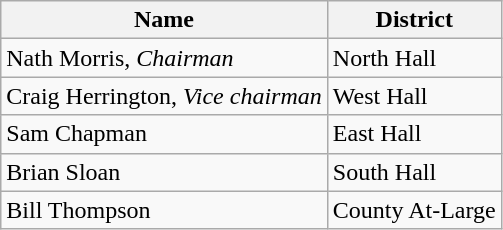<table class="wikitable mw-collapsible">
<tr>
<th>Name</th>
<th>District</th>
</tr>
<tr>
<td>Nath Morris, <em>Chairman</em></td>
<td>North Hall</td>
</tr>
<tr>
<td>Craig Herrington, <em>Vice chairman</em></td>
<td>West Hall</td>
</tr>
<tr>
<td>Sam Chapman</td>
<td>East Hall</td>
</tr>
<tr>
<td>Brian Sloan</td>
<td>South Hall</td>
</tr>
<tr>
<td>Bill Thompson</td>
<td>County At-Large</td>
</tr>
</table>
